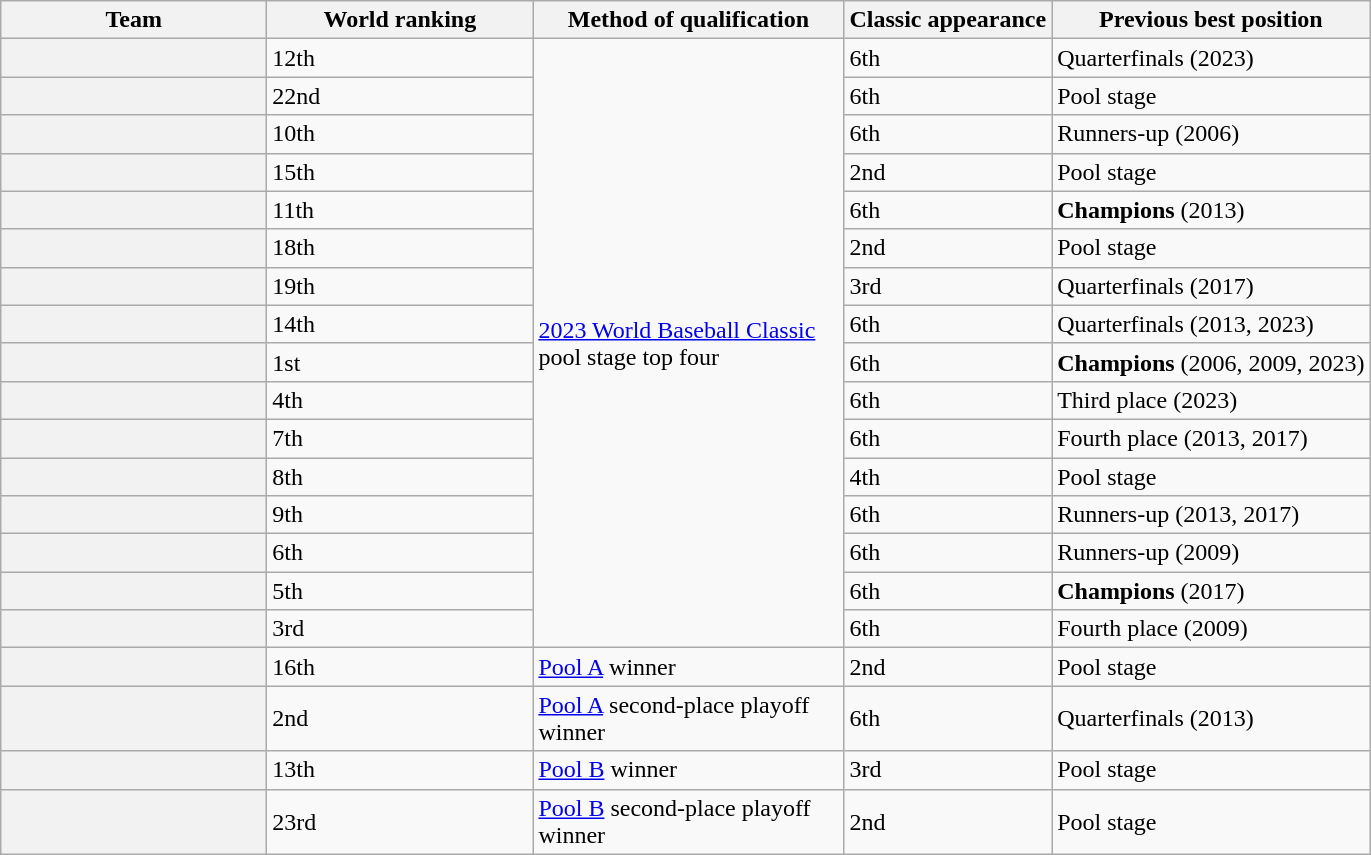<table class="wikitable sortable plainrowheaders">
<tr>
<th scope="col" width="170">Team</th>
<th scope="col" width="170">World ranking</th>
<th scope="col" width=200>Method of qualification</th>
<th scope="col">Classic appearance</th>
<th scope="col">Previous best position</th>
</tr>
<tr>
<th scope="row"></th>
<td>12th</td>
<td rowspan="16"><a href='#'>2023 World Baseball Classic</a> pool stage top four</td>
<td>6th</td>
<td data-sort-value="5">Quarterfinals (2023)</td>
</tr>
<tr>
<th scope="row"></th>
<td>22nd</td>
<td>6th</td>
<td data-sort-value="6">Pool stage</td>
</tr>
<tr>
<th scope="row"></th>
<td>10th</td>
<td>6th</td>
<td data-sort-value="2">Runners-up (2006)</td>
</tr>
<tr>
<th scope="row"></th>
<td>15th</td>
<td>2nd</td>
<td data-sort-value="6">Pool stage</td>
</tr>
<tr>
<th scope="row"></th>
<td>11th</td>
<td>6th</td>
<td data-sort-value="1"><strong>Champions</strong> (2013)</td>
</tr>
<tr>
<th scope="row"></th>
<td>18th</td>
<td>2nd</td>
<td data-sort-value="6">Pool stage</td>
</tr>
<tr>
<th scope="row"></th>
<td>19th</td>
<td>3rd</td>
<td data-sort-value="5">Quarterfinals (2017)</td>
</tr>
<tr>
<th scope="row"></th>
<td>14th</td>
<td>6th</td>
<td data-sort-value="5">Quarterfinals (2013, 2023)</td>
</tr>
<tr>
<th scope="row"></th>
<td>1st</td>
<td>6th</td>
<td data-sort-value="1"><strong>Champions</strong> (2006, 2009, 2023)</td>
</tr>
<tr>
<th scope="row"></th>
<td>4th</td>
<td>6th</td>
<td data-sort-value="3">Third place (2023)</td>
</tr>
<tr>
<th scope="row"></th>
<td>7th</td>
<td>6th</td>
<td data-sort-value="4">Fourth place (2013, 2017)</td>
</tr>
<tr>
<th scope="row"></th>
<td>8th</td>
<td>4th</td>
<td data-sort-value="6">Pool stage</td>
</tr>
<tr>
<th scope="row"></th>
<td>9th</td>
<td>6th</td>
<td data-sort-value="2">Runners-up (2013, 2017)</td>
</tr>
<tr>
<th scope="row"></th>
<td>6th</td>
<td>6th</td>
<td data-sort-value="2">Runners-up (2009)</td>
</tr>
<tr>
<th scope="row"></th>
<td>5th</td>
<td>6th</td>
<td data-sort-value="1"><strong>Champions</strong> (2017)</td>
</tr>
<tr>
<th scope="row"></th>
<td>3rd</td>
<td>6th</td>
<td data-sort-value="4">Fourth place (2009)</td>
</tr>
<tr>
<th scope="row"></th>
<td>16th</td>
<td><a href='#'>Pool A</a> winner</td>
<td>2nd</td>
<td data-sort-value="6">Pool stage</td>
</tr>
<tr>
<th scope="row"></th>
<td>2nd</td>
<td><a href='#'>Pool A</a> second-place playoff winner</td>
<td>6th</td>
<td data-sort-value="5">Quarterfinals (2013)</td>
</tr>
<tr>
<th scope="row"></th>
<td>13th</td>
<td><a href='#'>Pool B</a> winner</td>
<td>3rd</td>
<td data-sort-value="6">Pool stage</td>
</tr>
<tr>
<th scope="row"></th>
<td>23rd</td>
<td><a href='#'>Pool B</a> second-place playoff winner</td>
<td>2nd</td>
<td data-sort-value="6">Pool stage</td>
</tr>
</table>
